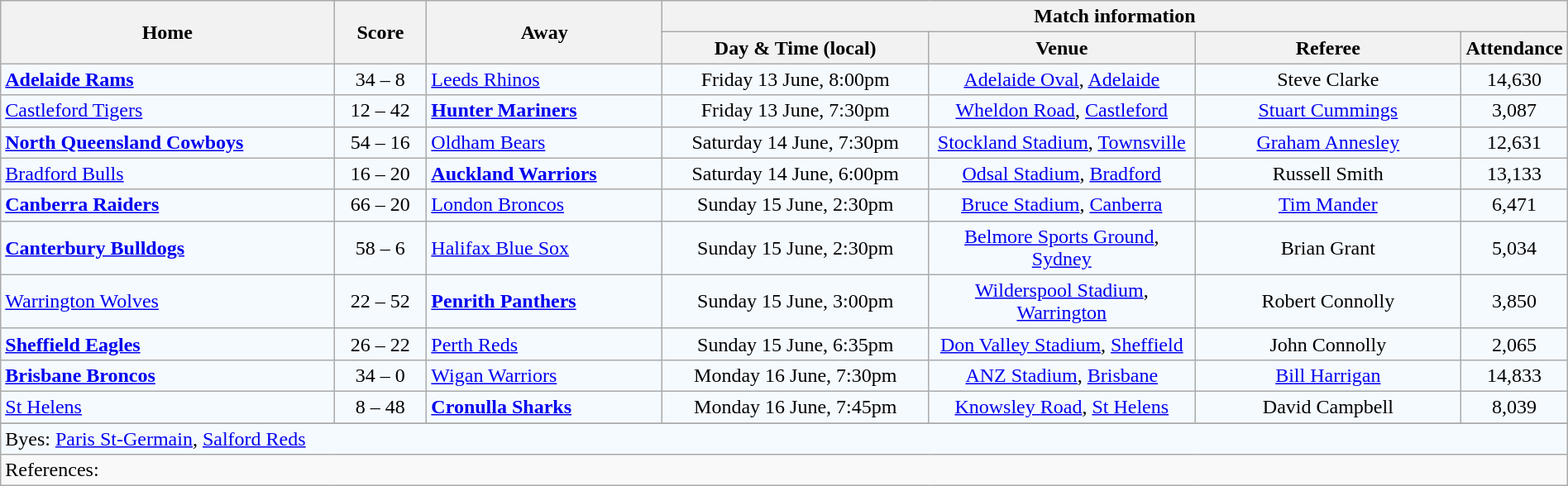<table class="wikitable" style="border-collapse:collapse; text-align:center; width:100%;">
<tr style="text-align:center; background:#f5faff;"  style="background:#c1d8ff;">
<th rowspan="2">Home</th>
<th rowspan="2">Score</th>
<th rowspan="2">Away</th>
<th colspan="4">Match information</th>
</tr>
<tr>
<th width="17%">Day & Time (local)</th>
<th width="17%">Venue</th>
<th width="17%">Referee</th>
<th width="5%">Attendance</th>
</tr>
<tr style="text-align:center; background:#f5faff;">
<td align="left"><strong> <a href='#'>Adelaide Rams</a></strong></td>
<td>34 – 8</td>
<td align="left"> <a href='#'>Leeds Rhinos</a></td>
<td>Friday 13 June, 8:00pm</td>
<td><a href='#'>Adelaide Oval</a>, <a href='#'>Adelaide</a></td>
<td>Steve Clarke</td>
<td>14,630</td>
</tr>
<tr style="text-align:center; background:#f5faff;">
<td align="left"> <a href='#'>Castleford Tigers</a></td>
<td>12 – 42</td>
<td align="left"><strong> <a href='#'>Hunter Mariners</a></strong></td>
<td>Friday 13 June, 7:30pm</td>
<td><a href='#'>Wheldon Road</a>, <a href='#'>Castleford</a></td>
<td><a href='#'>Stuart Cummings</a></td>
<td>3,087</td>
</tr>
<tr style="text-align:center; background:#f5faff;">
<td align="left"><strong> <a href='#'>North Queensland Cowboys</a></strong></td>
<td>54 – 16</td>
<td align="left"> <a href='#'>Oldham Bears</a></td>
<td>Saturday 14 June, 7:30pm</td>
<td><a href='#'>Stockland Stadium</a>, <a href='#'>Townsville</a></td>
<td><a href='#'>Graham Annesley</a></td>
<td>12,631</td>
</tr>
<tr style="text-align:center; background:#f5faff;">
<td align="left"> <a href='#'>Bradford Bulls</a></td>
<td>16 – 20</td>
<td align="left"><strong> <a href='#'>Auckland Warriors</a></strong></td>
<td>Saturday 14 June, 6:00pm</td>
<td><a href='#'>Odsal Stadium</a>, <a href='#'>Bradford</a></td>
<td>Russell Smith</td>
<td>13,133</td>
</tr>
<tr style="text-align:center; background:#f5faff;">
<td align="left"><strong> <a href='#'>Canberra Raiders</a></strong></td>
<td>66 – 20</td>
<td align="left"> <a href='#'>London Broncos</a></td>
<td>Sunday 15 June, 2:30pm</td>
<td><a href='#'>Bruce Stadium</a>, <a href='#'>Canberra</a></td>
<td><a href='#'>Tim Mander</a></td>
<td>6,471</td>
</tr>
<tr style="text-align:center; background:#f5faff;">
<td align="left"><strong> <a href='#'>Canterbury Bulldogs</a></strong></td>
<td>58 – 6</td>
<td align="left"> <a href='#'>Halifax Blue Sox</a></td>
<td>Sunday 15 June, 2:30pm</td>
<td><a href='#'>Belmore Sports Ground</a>, <a href='#'>Sydney</a></td>
<td>Brian Grant</td>
<td>5,034</td>
</tr>
<tr style="text-align:center; background:#f5faff;">
<td align="left"> <a href='#'>Warrington Wolves</a></td>
<td>22 – 52</td>
<td align="left"><strong> <a href='#'>Penrith Panthers</a></strong></td>
<td>Sunday 15 June, 3:00pm</td>
<td><a href='#'>Wilderspool Stadium</a>, <a href='#'>Warrington</a></td>
<td>Robert Connolly</td>
<td>3,850</td>
</tr>
<tr style="text-align:center; background:#f5faff;">
<td align="left"><strong> <a href='#'>Sheffield Eagles</a></strong></td>
<td>26 – 22</td>
<td align="left"> <a href='#'>Perth Reds</a></td>
<td>Sunday 15 June, 6:35pm</td>
<td><a href='#'>Don Valley Stadium</a>, <a href='#'>Sheffield</a></td>
<td>John Connolly</td>
<td>2,065</td>
</tr>
<tr style="text-align:center; background:#f5faff;">
<td align="left"><strong> <a href='#'>Brisbane Broncos</a></strong></td>
<td>34 – 0</td>
<td align="left"> <a href='#'>Wigan Warriors</a></td>
<td>Monday 16 June, 7:30pm</td>
<td><a href='#'>ANZ Stadium</a>, <a href='#'>Brisbane</a></td>
<td><a href='#'>Bill Harrigan</a></td>
<td>14,833</td>
</tr>
<tr style="text-align:center; background:#f5faff;">
<td align="left"> <a href='#'>St Helens</a></td>
<td>8 – 48</td>
<td align="left"><strong> <a href='#'>Cronulla Sharks</a></strong></td>
<td>Monday 16 June, 7:45pm</td>
<td><a href='#'>Knowsley Road</a>, <a href='#'>St Helens</a></td>
<td>David Campbell</td>
<td>8,039</td>
</tr>
<tr>
</tr>
<tr style="text-align:center; background:#f5faff;">
<td colspan="7" align="left">Byes:  <a href='#'>Paris St-Germain</a>,  <a href='#'>Salford Reds</a></td>
</tr>
<tr>
<td colspan="7" align="left">References:  </td>
</tr>
</table>
